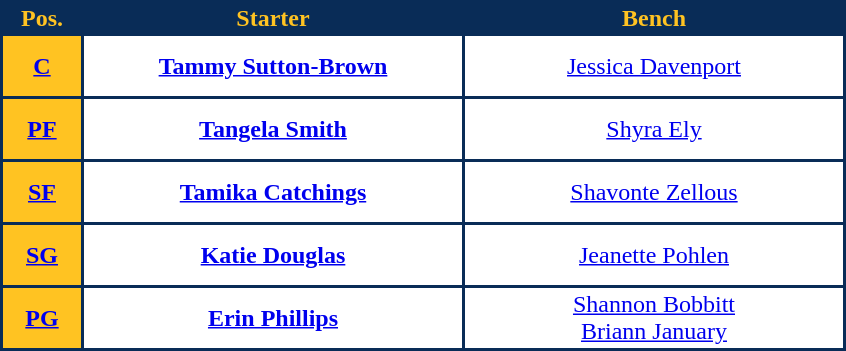<table style="text-align: center; background:#092C57; color:#FFC322">
<tr>
<th width="50">Pos.</th>
<th width="250">Starter</th>
<th width="250">Bench</th>
</tr>
<tr style="height:40px; background:white; color:#092C57">
<th style="background:#FFC322"><a href='#'><span>C</span></a></th>
<td><strong><a href='#'>Tammy Sutton-Brown</a></strong></td>
<td><a href='#'>Jessica Davenport</a></td>
</tr>
<tr style="height:40px; background:white; color:#092C57">
<th style="background:#FFC322"><a href='#'><span>PF</span></a></th>
<td><strong><a href='#'>Tangela Smith</a></strong></td>
<td><a href='#'>Shyra Ely</a></td>
</tr>
<tr style="height:40px; background:white; color:#092C57">
<th style="background:#FFC322"><a href='#'><span>SF</span></a></th>
<td><strong><a href='#'>Tamika Catchings</a></strong></td>
<td><a href='#'>Shavonte Zellous</a></td>
</tr>
<tr style="height:40px; background:white; color:#092C57">
<th style="background:#FFC322"><a href='#'><span>SG</span></a></th>
<td><strong><a href='#'>Katie Douglas</a></strong></td>
<td><a href='#'>Jeanette Pohlen</a></td>
</tr>
<tr style="height:40px; background:white; color:#092C57">
<th style="background:#FFC322"><a href='#'><span>PG</span></a></th>
<td><strong><a href='#'>Erin Phillips</a></strong></td>
<td><a href='#'>Shannon Bobbitt</a><br><a href='#'>Briann January</a> </td>
</tr>
</table>
